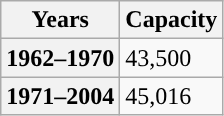<table class="wikitable">
<tr>
<th scope="row">Years</th>
<th scope="row">Capacity</th>
</tr>
<tr>
<th scope="row">1962–1970</th>
<td>43,500</td>
</tr>
<tr>
<th scope="row">1971–2004</th>
<td>45,016</td>
</tr>
</table>
